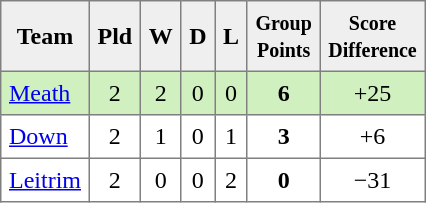<table style=border-collapse:collapse border=1 cellspacing=0 cellpadding=5>
<tr align=center bgcolor=#efefef>
<th>Team</th>
<th>Pld</th>
<th>W</th>
<th>D</th>
<th>L</th>
<th><small>Group<br>Points</small></th>
<th><small>Score<br>Difference</small></th>
</tr>
<tr align=center style="background:#D0F0C0;">
<td style="text-align:left;"> <a href='#'>Meath</a></td>
<td>2</td>
<td>2</td>
<td>0</td>
<td>0</td>
<td><strong>6</strong></td>
<td>+25</td>
</tr>
<tr align=center style="background:#ffffff;">
<td style="text-align:left;"> <a href='#'>Down</a></td>
<td>2</td>
<td>1</td>
<td>0</td>
<td>1</td>
<td><strong>3</strong></td>
<td>+6</td>
</tr>
<tr align=center style="background:#ffffff;">
<td style="text-align:left;"> <a href='#'>Leitrim</a></td>
<td>2</td>
<td>0</td>
<td>0</td>
<td>2</td>
<td><strong>0</strong></td>
<td>−31</td>
</tr>
</table>
